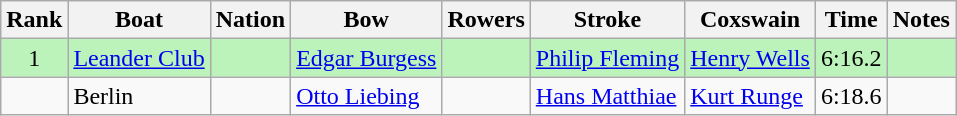<table class="wikitable sortable" style="text-align:center">
<tr>
<th>Rank</th>
<th>Boat</th>
<th>Nation</th>
<th>Bow</th>
<th>Rowers</th>
<th>Stroke</th>
<th>Coxswain</th>
<th>Time</th>
<th>Notes</th>
</tr>
<tr bgcolor=bbf3bb>
<td>1</td>
<td align=left><a href='#'>Leander Club</a></td>
<td align=left></td>
<td align=left><a href='#'>Edgar Burgess</a></td>
<td align=left></td>
<td align=left><a href='#'>Philip Fleming</a></td>
<td align=left><a href='#'>Henry Wells</a></td>
<td>6:16.2</td>
<td></td>
</tr>
<tr>
<td></td>
<td align=left>Berlin</td>
<td align=left></td>
<td align=left><a href='#'>Otto Liebing</a></td>
<td align=left></td>
<td align=left><a href='#'>Hans Matthiae</a></td>
<td align=left><a href='#'>Kurt Runge</a></td>
<td>6:18.6</td>
<td></td>
</tr>
</table>
